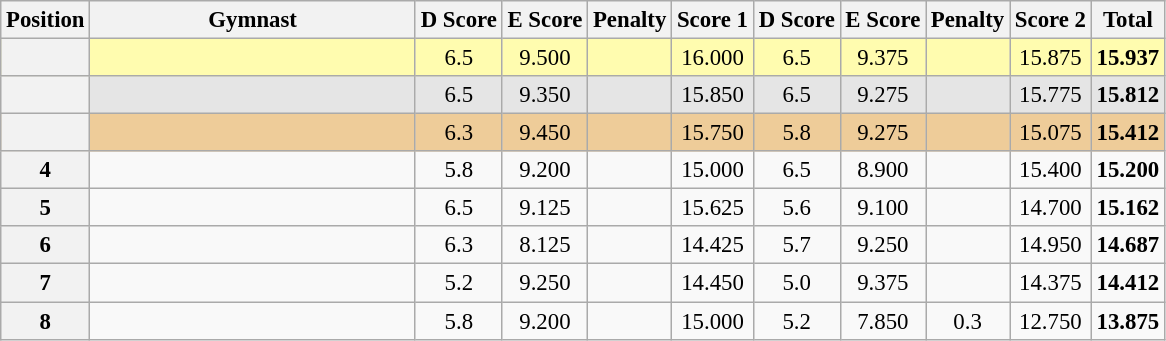<table class="wikitable sortable" style="text-align:center; font-size:95%">
<tr>
<th scope=col>Position</th>
<th scope=col width="210">Gymnast</th>
<th scope=col>D Score</th>
<th scope=col>E Score</th>
<th scope=col>Penalty</th>
<th scope=col>Score 1</th>
<th scope=col>D Score</th>
<th scope=col>E Score</th>
<th scope=col>Penalty</th>
<th scope=col>Score 2</th>
<th scope=col>Total</th>
</tr>
<tr bgcolor=fffcaf>
<th scope=row></th>
<td align="left"></td>
<td>6.5</td>
<td>9.500</td>
<td></td>
<td>16.000</td>
<td>6.5</td>
<td>9.375</td>
<td></td>
<td>15.875</td>
<td><strong>15.937</strong></td>
</tr>
<tr bgcolor=e5e5e5>
<th scope=row></th>
<td align="left"></td>
<td>6.5</td>
<td>9.350</td>
<td></td>
<td>15.850</td>
<td>6.5</td>
<td>9.275</td>
<td></td>
<td>15.775</td>
<td><strong>15.812</strong></td>
</tr>
<tr bgcolor=eecc99>
<th scope=row></th>
<td align="left"></td>
<td>6.3</td>
<td>9.450</td>
<td></td>
<td>15.750</td>
<td>5.8</td>
<td>9.275</td>
<td></td>
<td>15.075</td>
<td><strong>15.412</strong></td>
</tr>
<tr>
<th scope=row>4</th>
<td align="left"></td>
<td>5.8</td>
<td>9.200</td>
<td></td>
<td>15.000</td>
<td>6.5</td>
<td>8.900</td>
<td></td>
<td>15.400</td>
<td><strong>15.200</strong></td>
</tr>
<tr>
<th scope=row>5</th>
<td align="left"></td>
<td>6.5</td>
<td>9.125</td>
<td></td>
<td>15.625</td>
<td>5.6</td>
<td>9.100</td>
<td></td>
<td>14.700</td>
<td><strong>15.162</strong></td>
</tr>
<tr>
<th scope=row>6</th>
<td align="left"></td>
<td>6.3</td>
<td>8.125</td>
<td></td>
<td>14.425</td>
<td>5.7</td>
<td>9.250</td>
<td></td>
<td>14.950</td>
<td><strong>14.687</strong></td>
</tr>
<tr>
<th scope=row>7</th>
<td align="left"></td>
<td>5.2</td>
<td>9.250</td>
<td></td>
<td>14.450</td>
<td>5.0</td>
<td>9.375</td>
<td></td>
<td>14.375</td>
<td><strong>14.412</strong></td>
</tr>
<tr>
<th scope=row>8</th>
<td align="left"></td>
<td>5.8</td>
<td>9.200</td>
<td></td>
<td>15.000</td>
<td>5.2</td>
<td>7.850</td>
<td>0.3</td>
<td>12.750</td>
<td><strong>13.875</strong></td>
</tr>
</table>
